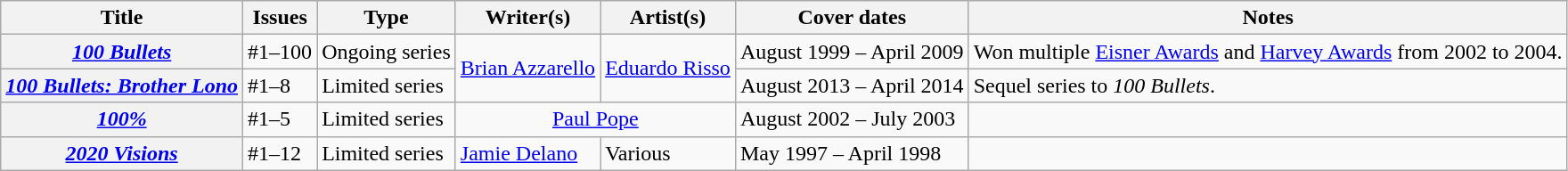<table class="wikitable">
<tr>
<th>Title</th>
<th>Issues</th>
<th>Type</th>
<th style="text-align=center">Writer(s)</th>
<th style="text-align=center">Artist(s)</th>
<th>Cover dates</th>
<th>Notes</th>
</tr>
<tr>
<th><em><a href='#'>100 Bullets</a></em></th>
<td>#1–100</td>
<td>Ongoing series</td>
<td rowspan="2"><a href='#'>Brian Azzarello</a></td>
<td rowspan="2"><a href='#'>Eduardo Risso</a></td>
<td>August 1999 – April 2009</td>
<td>Won multiple <a href='#'>Eisner Awards</a> and <a href='#'>Harvey Awards</a> from 2002 to 2004.</td>
</tr>
<tr>
<th><em><a href='#'>100 Bullets: Brother Lono</a></em></th>
<td>#1–8</td>
<td>Limited series</td>
<td>August 2013 – April 2014</td>
<td>Sequel series to <em>100 Bullets</em>.</td>
</tr>
<tr>
<th><em><a href='#'>100%</a></em></th>
<td>#1–5</td>
<td>Limited series</td>
<td colspan="2" style="text-align:center"><a href='#'>Paul Pope</a></td>
<td>August 2002 – July 2003</td>
<td></td>
</tr>
<tr>
<th><em><a href='#'>2020 Visions</a></em></th>
<td>#1–12</td>
<td>Limited series</td>
<td><a href='#'>Jamie Delano</a></td>
<td>Various</td>
<td>May 1997 – April 1998</td>
<td></td>
</tr>
</table>
